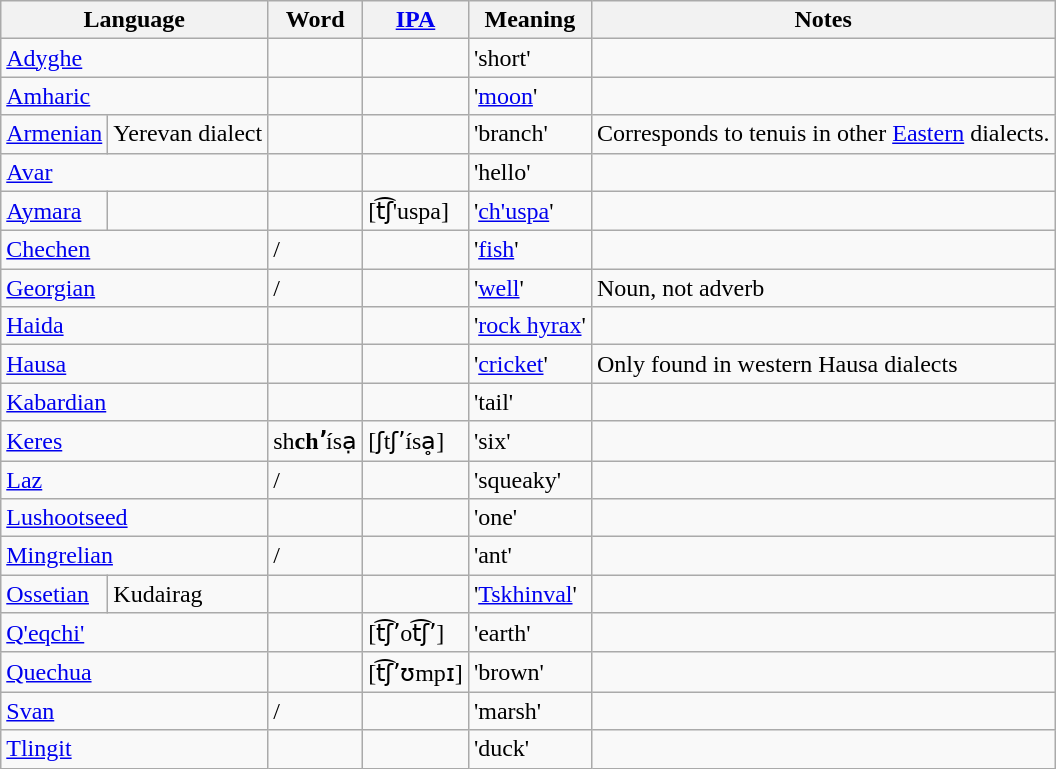<table class="wikitable">
<tr>
<th colspan=2>Language</th>
<th>Word</th>
<th><a href='#'>IPA</a></th>
<th>Meaning</th>
<th>Notes</th>
</tr>
<tr>
<td colspan=2><a href='#'>Adyghe</a></td>
<td></td>
<td></td>
<td>'short'</td>
<td></td>
</tr>
<tr>
<td colspan=2><a href='#'>Amharic</a></td>
<td></td>
<td></td>
<td>'<a href='#'>moon</a>'</td>
<td></td>
</tr>
<tr>
<td><a href='#'>Armenian</a></td>
<td>Yerevan dialect</td>
<td></td>
<td></td>
<td>'branch'</td>
<td>Corresponds to tenuis  in other <a href='#'>Eastern</a> dialects.</td>
</tr>
<tr>
<td colspan=2><a href='#'>Avar</a></td>
<td></td>
<td></td>
<td>'hello'</td>
<td></td>
</tr>
<tr>
<td><a href='#'>Aymara</a></td>
<td></td>
<td></td>
<td>[t͡ʃ'uspa]</td>
<td>'<a href='#'>ch'uspa</a>'</td>
<td></td>
</tr>
<tr>
<td colspan=2><a href='#'>Chechen</a></td>
<td>/</td>
<td></td>
<td>'<a href='#'>fish</a>'</td>
<td></td>
</tr>
<tr>
<td colspan=2><a href='#'>Georgian</a></td>
<td>/</td>
<td></td>
<td>'<a href='#'>well</a>'</td>
<td>Noun, not adverb</td>
</tr>
<tr>
<td colspan=2><a href='#'>Haida</a></td>
<td></td>
<td></td>
<td>'<a href='#'>rock hyrax</a>'</td>
<td></td>
</tr>
<tr>
<td colspan=2><a href='#'>Hausa</a></td>
<td></td>
<td></td>
<td>'<a href='#'>cricket</a>'</td>
<td>Only found in western Hausa dialects</td>
</tr>
<tr>
<td colspan=2><a href='#'>Kabardian</a></td>
<td></td>
<td></td>
<td>'tail'</td>
<td></td>
</tr>
<tr>
<td colspan="2"><a href='#'>Keres</a></td>
<td>sh<strong>chʼ</strong>ísạ</td>
<td>[ʃtʃʼísḁ]</td>
<td>'six'</td>
<td></td>
</tr>
<tr>
<td colspan="2"><a href='#'>Laz</a></td>
<td>/</td>
<td></td>
<td>'squeaky'</td>
<td></td>
</tr>
<tr>
<td colspan=2><a href='#'>Lushootseed</a></td>
<td></td>
<td></td>
<td>'one'</td>
<td></td>
</tr>
<tr>
<td colspan="2"><a href='#'>Mingrelian</a></td>
<td>/</td>
<td></td>
<td>'ant'</td>
<td></td>
</tr>
<tr>
<td><a href='#'>Ossetian</a></td>
<td>Kudairag</td>
<td></td>
<td></td>
<td>'<a href='#'>Tskhinval</a>'</td>
<td></td>
</tr>
<tr>
<td colspan=2><a href='#'>Q'eqchi'</a></td>
<td></td>
<td>[t͡ʃʼot͡ʃʼ]</td>
<td>'earth'</td>
<td></td>
</tr>
<tr>
<td colspan=2><a href='#'>Quechua</a></td>
<td></td>
<td>[t͡ʃʼʊmpɪ]</td>
<td>'brown'</td>
<td></td>
</tr>
<tr>
<td colspan="2"><a href='#'>Svan</a></td>
<td>/</td>
<td></td>
<td>'marsh'</td>
<td></td>
</tr>
<tr>
<td colspan=2><a href='#'>Tlingit</a></td>
<td></td>
<td></td>
<td>'duck'</td>
<td></td>
</tr>
</table>
